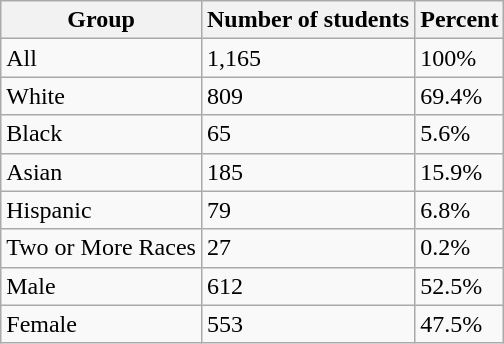<table class="wikitable">
<tr>
<th>Group</th>
<th>Number of students</th>
<th>Percent</th>
</tr>
<tr>
<td>All</td>
<td>1,165</td>
<td>100%</td>
</tr>
<tr>
<td>White</td>
<td>809</td>
<td>69.4%</td>
</tr>
<tr>
<td>Black</td>
<td>65</td>
<td>5.6%</td>
</tr>
<tr>
<td>Asian</td>
<td>185</td>
<td>15.9%</td>
</tr>
<tr>
<td>Hispanic</td>
<td>79</td>
<td>6.8%</td>
</tr>
<tr>
<td>Two or More Races</td>
<td>27</td>
<td>0.2%</td>
</tr>
<tr>
<td>Male</td>
<td>612</td>
<td>52.5%</td>
</tr>
<tr>
<td>Female</td>
<td>553</td>
<td>47.5%</td>
</tr>
</table>
